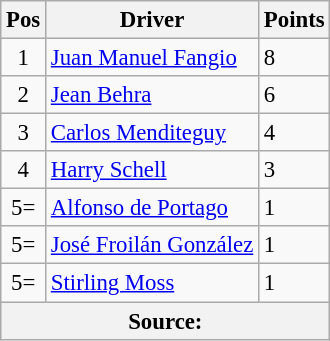<table class="wikitable" style="font-size: 95%;">
<tr>
<th>Pos</th>
<th>Driver</th>
<th>Points</th>
</tr>
<tr>
<td align="center">1</td>
<td> <a href='#'>Juan Manuel Fangio</a></td>
<td align="left">8</td>
</tr>
<tr>
<td align="center">2</td>
<td> <a href='#'>Jean Behra</a></td>
<td align="left">6</td>
</tr>
<tr>
<td align="center">3</td>
<td> <a href='#'>Carlos Menditeguy</a></td>
<td align="left">4</td>
</tr>
<tr>
<td align="center">4</td>
<td> <a href='#'>Harry Schell</a></td>
<td align="left">3</td>
</tr>
<tr>
<td align="center">5=</td>
<td> <a href='#'>Alfonso de Portago</a></td>
<td align="left">1</td>
</tr>
<tr>
<td align="center">5=</td>
<td> <a href='#'>José Froilán González</a></td>
<td align="left">1</td>
</tr>
<tr>
<td align="center">5=</td>
<td> <a href='#'>Stirling Moss</a></td>
<td align="left">1</td>
</tr>
<tr>
<th colspan=3>Source:</th>
</tr>
</table>
